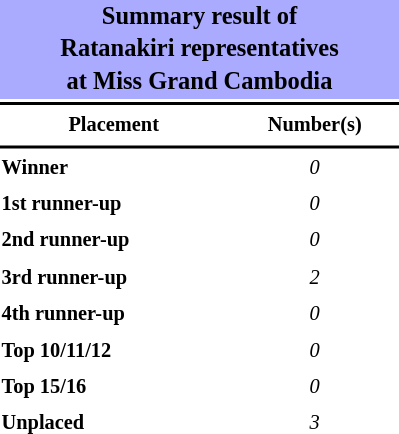<table style="width: 270px; font-size:85%; line-height:1.5em;">
<tr>
<th colspan="2" align="center" style="background:#AAF;"><big>Summary result of<br>Ratanakiri representatives<br>at Miss Grand Cambodia</big></th>
</tr>
<tr>
<td colspan="2" style="background:black"></td>
</tr>
<tr>
<th scope="col">Placement</th>
<th scope="col">Number(s)</th>
</tr>
<tr>
<td colspan="2" style="background:black"></td>
</tr>
<tr>
<td align="left"><strong>Winner</strong></td>
<td align="center"><em>0</em></td>
</tr>
<tr>
<td align="left"><strong>1st runner-up</strong></td>
<td align="center"><em>0</em></td>
</tr>
<tr>
<td align="left"><strong>2nd runner-up</strong></td>
<td align="center"><em>0</em></td>
</tr>
<tr>
<td align="left"><strong>3rd runner-up</strong></td>
<td align="center"><em>2</em></td>
</tr>
<tr>
<td align="left"><strong>4th runner-up</strong></td>
<td align="center"><em>0</em></td>
</tr>
<tr>
<td align="left"><strong>Top 10/11/12</strong></td>
<td align="center"><em>0</em></td>
</tr>
<tr>
<td align="left"><strong>Top 15/16</strong></td>
<td align="center"><em>0</em></td>
</tr>
<tr>
<td align="left"><strong>Unplaced</strong></td>
<td align="center"><em>3</em></td>
</tr>
</table>
